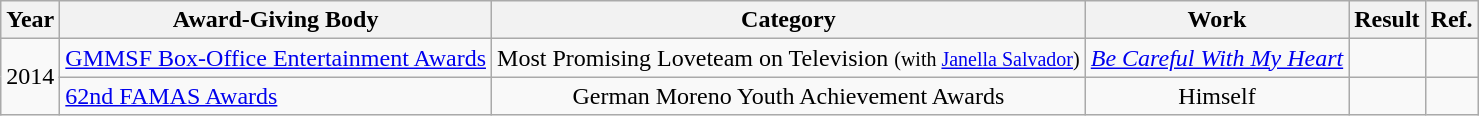<table class="wikitable">
<tr>
<th>Year</th>
<th>Award-Giving Body</th>
<th>Category</th>
<th>Work</th>
<th>Result</th>
<th>Ref.</th>
</tr>
<tr>
<td rowspan=2>2014</td>
<td style="text-align:left;"><a href='#'>GMMSF Box-Office Entertainment Awards</a></td>
<td style="text-align:center;">Most Promising Loveteam on Television <small>(with <a href='#'>Janella Salvador</a>)</small></td>
<td style="text-align:center;"><em><a href='#'>Be Careful With My Heart</a></em></td>
<td></td>
<td></td>
</tr>
<tr>
<td style="text-align:left;"><a href='#'>62nd FAMAS Awards</a></td>
<td style="text-align:center;">German Moreno Youth Achievement Awards</td>
<td style="text-align:center;">Himself</td>
<td></td>
<td></td>
</tr>
</table>
